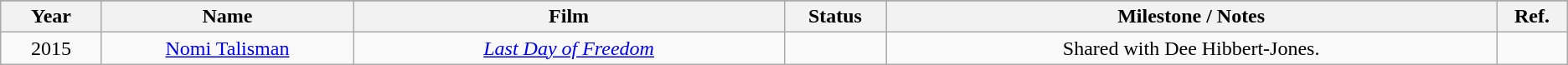<table class="wikitable" style="text-align: center">
<tr ---- bgcolor="#bfd7ff">
</tr>
<tr ---- bgcolor="#ebf5ff">
<th width="75">Year</th>
<th width="200">Name</th>
<th width="350">Film</th>
<th width="75">Status</th>
<th width="500">Milestone / Notes</th>
<th width="50">Ref.</th>
</tr>
<tr>
<td>2015</td>
<td><a href='#'>Nomi Talisman</a></td>
<td><em><a href='#'>Last Day of Freedom</a></em></td>
<td></td>
<td>Shared with Dee Hibbert-Jones.</td>
<td></td>
</tr>
</table>
